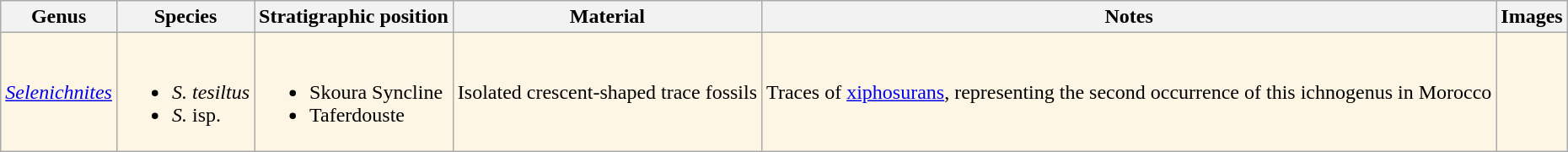<table class="wikitable">
<tr>
<th>Genus</th>
<th>Species</th>
<th>Stratigraphic position</th>
<th>Material</th>
<th>Notes</th>
<th>Images</th>
</tr>
<tr>
<td style="background:#FEF6E4;"><em><a href='#'>Selenichnites</a></em></td>
<td style="background:#FEF6E4;"><br><ul><li><em>S. tesiltus</em></li><li><em>S.</em> isp.</li></ul></td>
<td style="background:#FEF6E4;"><br><ul><li>Skoura Syncline</li><li>Taferdouste</li></ul></td>
<td style="background:#FEF6E4;">Isolated crescent-shaped trace fossils</td>
<td style="background:#FEF6E4;">Traces of <a href='#'>xiphosurans</a>, representing the second occurrence of this ichnogenus in Morocco</td>
<td style="background:#FEF6E4;"></td>
</tr>
</table>
